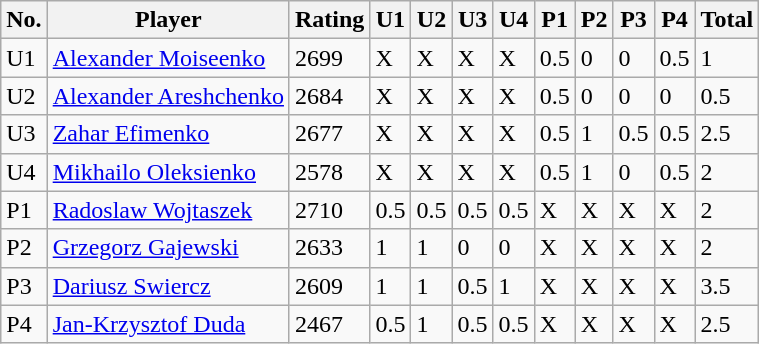<table class="wikitable">
<tr>
<th>No.</th>
<th>Player</th>
<th>Rating</th>
<th>U1</th>
<th>U2</th>
<th>U3</th>
<th>U4</th>
<th>P1</th>
<th>P2</th>
<th>P3</th>
<th>P4</th>
<th>Total</th>
</tr>
<tr>
<td>U1</td>
<td><a href='#'>Alexander Moiseenko</a></td>
<td>2699</td>
<td>X</td>
<td>X</td>
<td>X</td>
<td>X</td>
<td>0.5</td>
<td>0</td>
<td>0</td>
<td>0.5</td>
<td>1</td>
</tr>
<tr>
<td>U2</td>
<td><a href='#'>Alexander Areshchenko</a></td>
<td>2684</td>
<td>X</td>
<td>X</td>
<td>X</td>
<td>X</td>
<td>0.5</td>
<td>0</td>
<td>0</td>
<td>0</td>
<td>0.5</td>
</tr>
<tr>
<td>U3</td>
<td><a href='#'>Zahar Efimenko</a></td>
<td>2677</td>
<td>X</td>
<td>X</td>
<td>X</td>
<td>X</td>
<td>0.5</td>
<td>1</td>
<td>0.5</td>
<td>0.5</td>
<td>2.5</td>
</tr>
<tr>
<td>U4</td>
<td><a href='#'>Mikhailo Oleksienko</a></td>
<td>2578</td>
<td>X</td>
<td>X</td>
<td>X</td>
<td>X</td>
<td>0.5</td>
<td>1</td>
<td>0</td>
<td>0.5</td>
<td>2</td>
</tr>
<tr>
<td>P1</td>
<td><a href='#'>Radoslaw Wojtaszek</a></td>
<td>2710</td>
<td>0.5</td>
<td>0.5</td>
<td>0.5</td>
<td>0.5</td>
<td>X</td>
<td>X</td>
<td>X</td>
<td>X</td>
<td>2</td>
</tr>
<tr>
<td>P2</td>
<td><a href='#'>Grzegorz Gajewski</a></td>
<td>2633</td>
<td>1</td>
<td>1</td>
<td>0</td>
<td>0</td>
<td>X</td>
<td>X</td>
<td>X</td>
<td>X</td>
<td>2</td>
</tr>
<tr>
<td>P3</td>
<td><a href='#'>Dariusz Swiercz</a></td>
<td>2609</td>
<td>1</td>
<td>1</td>
<td>0.5</td>
<td>1</td>
<td>X</td>
<td>X</td>
<td>X</td>
<td>X</td>
<td>3.5</td>
</tr>
<tr>
<td>P4</td>
<td><a href='#'>Jan-Krzysztof Duda</a></td>
<td>2467</td>
<td>0.5</td>
<td>1</td>
<td>0.5</td>
<td>0.5</td>
<td>X</td>
<td>X</td>
<td>X</td>
<td>X</td>
<td>2.5</td>
</tr>
</table>
